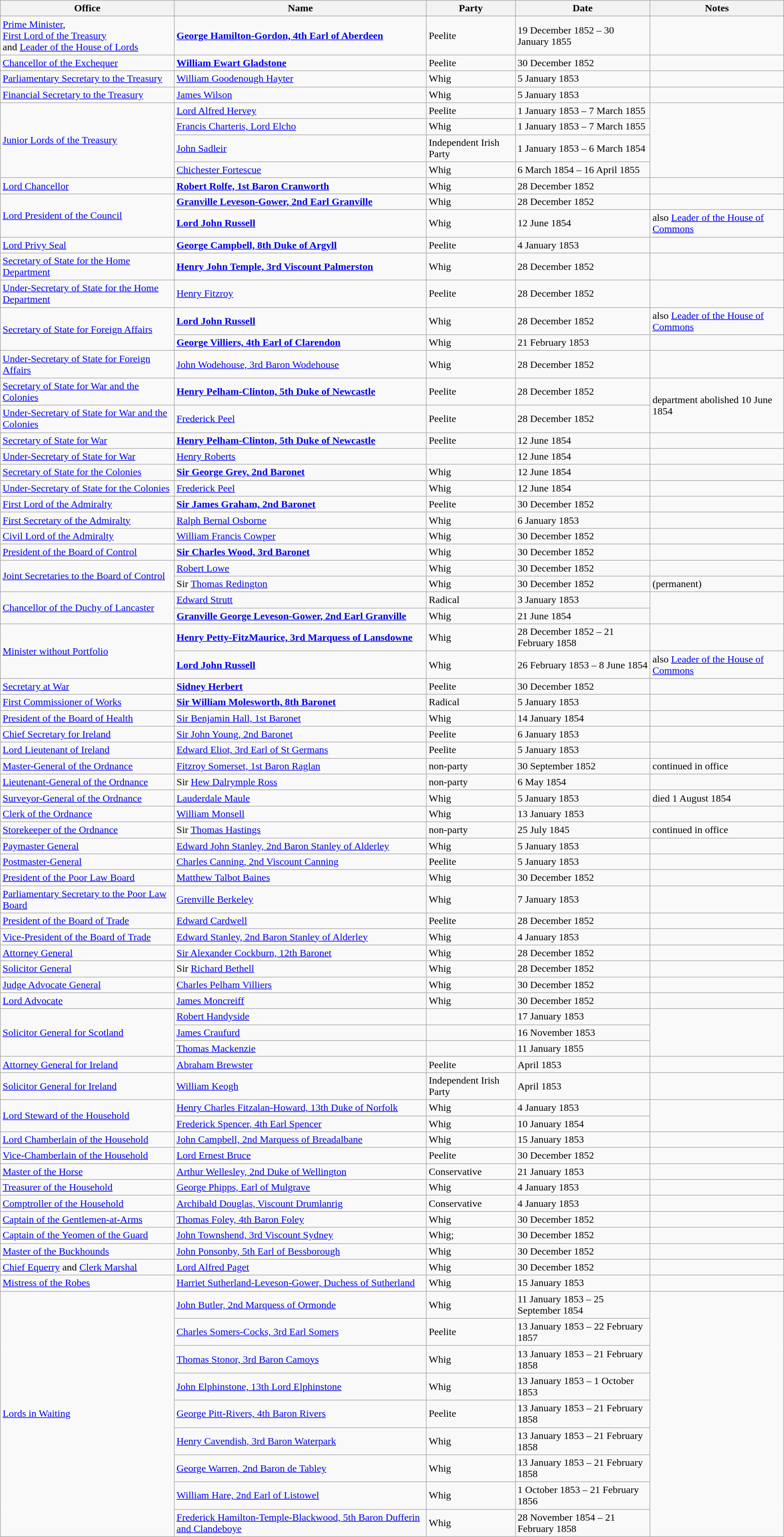<table class="wikitable">
<tr>
<th>Office</th>
<th>Name</th>
<th>Party</th>
<th>Date</th>
<th>Notes</th>
</tr>
<tr>
<td><a href='#'>Prime Minister</a>, <br> <a href='#'>First Lord of the Treasury</a> <br> and <a href='#'>Leader of the House of Lords</a></td>
<td><strong><a href='#'>George Hamilton-Gordon, 4th Earl of Aberdeen</a></strong></td>
<td>Peelite</td>
<td>19 December 1852 – 30 January 1855</td>
<td> </td>
</tr>
<tr>
<td><a href='#'>Chancellor of the Exchequer</a></td>
<td><strong><a href='#'>William Ewart Gladstone</a></strong></td>
<td>Peelite</td>
<td>30 December 1852</td>
<td> </td>
</tr>
<tr>
<td><a href='#'>Parliamentary Secretary to the Treasury</a></td>
<td><a href='#'>William Goodenough Hayter</a></td>
<td>Whig</td>
<td>5 January 1853</td>
<td> </td>
</tr>
<tr>
<td><a href='#'>Financial Secretary to the Treasury</a></td>
<td><a href='#'>James Wilson</a></td>
<td>Whig</td>
<td>5 January 1853</td>
<td> </td>
</tr>
<tr>
<td rowspan=4><a href='#'>Junior Lords of the Treasury</a></td>
<td><a href='#'>Lord Alfred Hervey</a></td>
<td>Peelite</td>
<td>1 January 1853 – 7 March 1855</td>
<td rowspan=4> </td>
</tr>
<tr>
<td><a href='#'>Francis Charteris, Lord Elcho</a></td>
<td>Whig</td>
<td>1 January 1853 – 7 March 1855</td>
</tr>
<tr>
<td><a href='#'>John Sadleir</a></td>
<td>Independent Irish Party</td>
<td>1 January 1853 – 6 March 1854</td>
</tr>
<tr>
<td><a href='#'>Chichester Fortescue</a></td>
<td>Whig</td>
<td>6 March 1854 – 16 April 1855</td>
</tr>
<tr>
<td><a href='#'>Lord Chancellor</a></td>
<td><strong><a href='#'>Robert Rolfe, 1st Baron Cranworth</a></strong></td>
<td>Whig</td>
<td>28 December 1852</td>
<td> </td>
</tr>
<tr>
<td rowspan=2><a href='#'>Lord President of the Council</a></td>
<td><strong><a href='#'>Granville Leveson-Gower, 2nd Earl Granville</a></strong></td>
<td>Whig</td>
<td>28 December 1852</td>
<td> </td>
</tr>
<tr>
<td><strong><a href='#'>Lord John Russell</a></strong></td>
<td>Whig</td>
<td>12 June 1854</td>
<td>also <a href='#'>Leader of the House of Commons</a></td>
</tr>
<tr>
<td><a href='#'>Lord Privy Seal</a></td>
<td><strong><a href='#'>George Campbell, 8th Duke of Argyll</a></strong></td>
<td>Peelite</td>
<td>4 January 1853</td>
<td> </td>
</tr>
<tr>
<td><a href='#'>Secretary of State for the Home Department</a></td>
<td><strong><a href='#'>Henry John Temple, 3rd Viscount Palmerston</a></strong></td>
<td>Whig</td>
<td>28 December 1852</td>
<td> </td>
</tr>
<tr>
<td><a href='#'>Under-Secretary of State for the Home Department</a></td>
<td><a href='#'>Henry Fitzroy</a></td>
<td>Peelite</td>
<td>28 December 1852</td>
<td> </td>
</tr>
<tr>
<td rowspan=2><a href='#'>Secretary of State for Foreign Affairs</a></td>
<td><strong><a href='#'>Lord John Russell</a></strong></td>
<td>Whig</td>
<td>28 December 1852</td>
<td>also <a href='#'>Leader of the House of Commons</a></td>
</tr>
<tr>
<td><strong><a href='#'>George Villiers, 4th Earl of Clarendon</a></strong></td>
<td>Whig</td>
<td>21 February 1853</td>
<td> </td>
</tr>
<tr>
<td><a href='#'>Under-Secretary of State for Foreign Affairs</a></td>
<td><a href='#'>John Wodehouse, 3rd Baron Wodehouse</a></td>
<td>Whig</td>
<td>28 December 1852</td>
<td> </td>
</tr>
<tr>
<td><a href='#'>Secretary of State for War and the Colonies</a></td>
<td><strong><a href='#'>Henry Pelham-Clinton, 5th Duke of Newcastle</a></strong></td>
<td>Peelite</td>
<td>28 December 1852</td>
<td rowspan=2>department abolished 10 June 1854</td>
</tr>
<tr>
<td><a href='#'>Under-Secretary of State for War and the Colonies</a></td>
<td><a href='#'>Frederick Peel</a></td>
<td>Peelite</td>
<td>28 December 1852</td>
</tr>
<tr>
<td><a href='#'>Secretary of State for War</a></td>
<td><strong><a href='#'>Henry Pelham-Clinton, 5th Duke of Newcastle</a></strong></td>
<td>Peelite</td>
<td>12 June 1854</td>
<td> </td>
</tr>
<tr>
<td><a href='#'>Under-Secretary of State for War</a></td>
<td><a href='#'>Henry Roberts</a></td>
<td> </td>
<td>12 June 1854</td>
<td> </td>
</tr>
<tr>
<td><a href='#'>Secretary of State for the Colonies</a></td>
<td><strong><a href='#'>Sir George Grey, 2nd Baronet</a></strong></td>
<td>Whig</td>
<td>12 June 1854</td>
<td> </td>
</tr>
<tr>
<td><a href='#'>Under-Secretary of State for the Colonies</a></td>
<td><a href='#'>Frederick Peel</a></td>
<td>Whig</td>
<td>12 June 1854</td>
<td> </td>
</tr>
<tr>
<td><a href='#'>First Lord of the Admiralty</a></td>
<td><strong><a href='#'>Sir James Graham, 2nd Baronet</a></strong></td>
<td>Peelite</td>
<td>30 December 1852</td>
<td> </td>
</tr>
<tr>
<td><a href='#'>First Secretary of the Admiralty</a></td>
<td><a href='#'>Ralph Bernal Osborne</a></td>
<td>Whig</td>
<td>6 January 1853</td>
<td> </td>
</tr>
<tr>
<td><a href='#'>Civil Lord of the Admiralty</a></td>
<td><a href='#'>William Francis Cowper</a></td>
<td>Whig</td>
<td>30 December 1852</td>
<td> </td>
</tr>
<tr>
<td><a href='#'>President of the Board of Control</a></td>
<td><strong><a href='#'>Sir Charles Wood, 3rd Baronet</a></strong></td>
<td>Whig</td>
<td>30 December 1852</td>
<td> </td>
</tr>
<tr>
<td rowspan=2><a href='#'>Joint Secretaries to the Board of Control</a></td>
<td><a href='#'>Robert Lowe</a></td>
<td>Whig</td>
<td>30 December 1852</td>
<td> </td>
</tr>
<tr>
<td>Sir <a href='#'>Thomas Redington</a></td>
<td>Whig</td>
<td>30 December 1852</td>
<td>(permanent)</td>
</tr>
<tr>
<td rowspan=2><a href='#'>Chancellor of the Duchy of Lancaster</a></td>
<td><a href='#'>Edward Strutt</a></td>
<td>Radical</td>
<td>3 January 1853</td>
<td rowspan=2> </td>
</tr>
<tr>
<td><strong><a href='#'>Granville George Leveson-Gower, 2nd Earl Granville</a></strong></td>
<td>Whig</td>
<td>21 June 1854</td>
</tr>
<tr>
<td rowspan=2><a href='#'>Minister without Portfolio</a></td>
<td><strong><a href='#'>Henry Petty-FitzMaurice, 3rd Marquess of Lansdowne</a></strong></td>
<td>Whig</td>
<td>28 December 1852 – 21 February 1858</td>
<td> </td>
</tr>
<tr>
<td><strong><a href='#'>Lord John Russell</a></strong></td>
<td>Whig</td>
<td>26 February 1853 – 8 June 1854</td>
<td>also <a href='#'>Leader of the House of Commons</a></td>
</tr>
<tr>
<td><a href='#'>Secretary at War</a></td>
<td><strong><a href='#'>Sidney Herbert</a></strong></td>
<td>Peelite</td>
<td>30 December 1852</td>
<td> </td>
</tr>
<tr>
<td><a href='#'>First Commissioner of Works</a></td>
<td><strong><a href='#'>Sir William Molesworth, 8th Baronet</a></strong></td>
<td>Radical</td>
<td>5 January 1853</td>
<td> </td>
</tr>
<tr>
<td><a href='#'>President of the Board of Health</a></td>
<td><a href='#'>Sir Benjamin Hall, 1st Baronet</a></td>
<td>Whig</td>
<td>14 January 1854</td>
<td> </td>
</tr>
<tr>
<td><a href='#'>Chief Secretary for Ireland</a></td>
<td><a href='#'>Sir John Young, 2nd Baronet</a></td>
<td>Peelite</td>
<td>6 January 1853</td>
<td> </td>
</tr>
<tr>
<td><a href='#'>Lord Lieutenant of Ireland</a></td>
<td><a href='#'>Edward Eliot, 3rd Earl of St Germans</a></td>
<td>Peelite</td>
<td>5 January 1853</td>
<td> </td>
</tr>
<tr>
<td><a href='#'>Master-General of the Ordnance</a></td>
<td><a href='#'>Fitzroy Somerset, 1st Baron Raglan</a></td>
<td>non-party</td>
<td>30 September 1852</td>
<td>continued in office</td>
</tr>
<tr>
<td><a href='#'>Lieutenant-General of the Ordnance</a></td>
<td>Sir <a href='#'>Hew Dalrymple Ross</a></td>
<td>non-party</td>
<td>6 May 1854</td>
<td> </td>
</tr>
<tr>
<td><a href='#'>Surveyor-General of the Ordnance</a></td>
<td><a href='#'>Lauderdale Maule</a></td>
<td>Whig</td>
<td>5 January 1853</td>
<td>died 1 August 1854</td>
</tr>
<tr>
<td><a href='#'>Clerk of the Ordnance</a></td>
<td><a href='#'>William Monsell</a></td>
<td>Whig</td>
<td>13 January 1853</td>
<td> </td>
</tr>
<tr>
<td><a href='#'>Storekeeper of the Ordnance</a></td>
<td>Sir <a href='#'>Thomas Hastings</a></td>
<td>non-party</td>
<td>25 July 1845</td>
<td>continued in office</td>
</tr>
<tr>
<td><a href='#'>Paymaster General</a></td>
<td><a href='#'>Edward John Stanley, 2nd Baron Stanley of Alderley</a></td>
<td>Whig</td>
<td>5 January 1853</td>
<td> </td>
</tr>
<tr>
<td><a href='#'>Postmaster-General</a></td>
<td><a href='#'>Charles Canning, 2nd Viscount Canning</a></td>
<td>Peelite</td>
<td>5 January 1853</td>
<td> </td>
</tr>
<tr>
<td><a href='#'>President of the Poor Law Board</a></td>
<td><a href='#'>Matthew Talbot Baines</a></td>
<td>Whig</td>
<td>30 December 1852</td>
<td> </td>
</tr>
<tr>
<td><a href='#'>Parliamentary Secretary to the Poor Law Board</a></td>
<td><a href='#'>Grenville Berkeley</a></td>
<td>Whig</td>
<td>7 January 1853</td>
<td> </td>
</tr>
<tr>
<td><a href='#'>President of the Board of Trade</a></td>
<td><a href='#'>Edward Cardwell</a></td>
<td>Peelite</td>
<td>28 December 1852</td>
<td> </td>
</tr>
<tr>
<td><a href='#'>Vice-President of the Board of Trade</a></td>
<td><a href='#'>Edward Stanley, 2nd Baron Stanley of Alderley</a></td>
<td>Whig</td>
<td>4 January 1853</td>
<td> </td>
</tr>
<tr>
<td><a href='#'>Attorney General</a></td>
<td><a href='#'>Sir Alexander Cockburn, 12th Baronet</a></td>
<td>Whig</td>
<td>28 December 1852</td>
<td> </td>
</tr>
<tr>
<td><a href='#'>Solicitor General</a></td>
<td>Sir <a href='#'>Richard Bethell</a></td>
<td>Whig</td>
<td>28 December 1852</td>
<td> </td>
</tr>
<tr>
<td><a href='#'>Judge Advocate General</a></td>
<td><a href='#'>Charles Pelham Villiers</a></td>
<td>Whig</td>
<td>30 December 1852</td>
<td> </td>
</tr>
<tr>
<td><a href='#'>Lord Advocate</a></td>
<td><a href='#'>James Moncreiff</a></td>
<td>Whig</td>
<td>30 December 1852</td>
<td> </td>
</tr>
<tr>
<td rowspan=3><a href='#'>Solicitor General for Scotland</a></td>
<td><a href='#'>Robert Handyside</a></td>
<td> </td>
<td>17 January 1853</td>
<td rowspan=3> </td>
</tr>
<tr>
<td><a href='#'>James Craufurd</a></td>
<td> </td>
<td>16 November 1853</td>
</tr>
<tr>
<td><a href='#'>Thomas Mackenzie</a></td>
<td> </td>
<td>11 January 1855</td>
</tr>
<tr>
<td><a href='#'>Attorney General for Ireland</a></td>
<td><a href='#'>Abraham Brewster</a></td>
<td>Peelite</td>
<td>April 1853</td>
<td> </td>
</tr>
<tr>
<td><a href='#'>Solicitor General for Ireland</a></td>
<td><a href='#'>William Keogh</a></td>
<td>Independent Irish Party</td>
<td>April 1853</td>
<td> </td>
</tr>
<tr>
<td rowspan=2><a href='#'>Lord Steward of the Household</a></td>
<td><a href='#'>Henry Charles Fitzalan-Howard, 13th Duke of Norfolk</a></td>
<td>Whig</td>
<td>4 January 1853</td>
<td rowspan=2> </td>
</tr>
<tr>
<td><a href='#'>Frederick Spencer, 4th Earl Spencer</a></td>
<td>Whig</td>
<td>10 January 1854</td>
</tr>
<tr>
<td><a href='#'>Lord Chamberlain of the Household</a></td>
<td><a href='#'>John Campbell, 2nd Marquess of Breadalbane</a></td>
<td>Whig</td>
<td>15 January 1853</td>
<td> </td>
</tr>
<tr>
<td><a href='#'>Vice-Chamberlain of the Household</a></td>
<td><a href='#'>Lord Ernest Bruce</a></td>
<td>Peelite</td>
<td>30 December 1852</td>
<td> </td>
</tr>
<tr>
<td><a href='#'>Master of the Horse</a></td>
<td><a href='#'>Arthur Wellesley, 2nd Duke of Wellington</a></td>
<td>Conservative</td>
<td>21 January 1853</td>
<td> </td>
</tr>
<tr>
<td><a href='#'>Treasurer of the Household</a></td>
<td><a href='#'>George Phipps, Earl of Mulgrave</a></td>
<td>Whig</td>
<td>4 January 1853</td>
<td> </td>
</tr>
<tr>
<td><a href='#'>Comptroller of the Household</a></td>
<td><a href='#'>Archibald Douglas, Viscount Drumlanrig</a></td>
<td>Conservative</td>
<td>4 January 1853</td>
<td> </td>
</tr>
<tr>
<td><a href='#'>Captain of the Gentlemen-at-Arms</a></td>
<td><a href='#'>Thomas Foley, 4th Baron Foley</a></td>
<td>Whig</td>
<td>30 December 1852</td>
<td> </td>
</tr>
<tr>
<td><a href='#'>Captain of the Yeomen of the Guard</a></td>
<td><a href='#'>John Townshend, 3rd Viscount Sydney</a></td>
<td>Whig;</td>
<td>30 December 1852</td>
<td> </td>
</tr>
<tr>
<td><a href='#'>Master of the Buckhounds</a></td>
<td><a href='#'>John Ponsonby, 5th Earl of Bessborough</a></td>
<td>Whig</td>
<td>30 December 1852</td>
<td> </td>
</tr>
<tr>
<td><a href='#'>Chief Equerry</a> and <a href='#'>Clerk Marshal</a></td>
<td><a href='#'>Lord Alfred Paget</a></td>
<td>Whig</td>
<td>30 December 1852</td>
<td> </td>
</tr>
<tr>
<td><a href='#'>Mistress of the Robes</a></td>
<td><a href='#'>Harriet Sutherland-Leveson-Gower, Duchess of Sutherland</a></td>
<td>Whig</td>
<td>15 January 1853</td>
<td> </td>
</tr>
<tr>
<td rowspan=9><a href='#'>Lords in Waiting</a></td>
<td><a href='#'>John Butler, 2nd Marquess of Ormonde</a></td>
<td>Whig</td>
<td>11 January 1853 – 25 September 1854</td>
<td rowspan=9> </td>
</tr>
<tr>
<td><a href='#'>Charles Somers-Cocks, 3rd Earl Somers</a></td>
<td>Peelite</td>
<td>13 January 1853 – 22 February 1857</td>
</tr>
<tr>
<td><a href='#'>Thomas Stonor, 3rd Baron Camoys</a></td>
<td>Whig</td>
<td>13 January 1853 – 21 February 1858</td>
</tr>
<tr>
<td><a href='#'>John Elphinstone, 13th Lord Elphinstone</a></td>
<td>Whig</td>
<td>13 January 1853 – 1 October 1853</td>
</tr>
<tr>
<td><a href='#'>George Pitt-Rivers, 4th Baron Rivers</a></td>
<td>Peelite</td>
<td>13 January 1853 – 21 February 1858</td>
</tr>
<tr>
<td><a href='#'>Henry Cavendish, 3rd Baron Waterpark</a></td>
<td>Whig</td>
<td>13 January 1853 – 21 February 1858</td>
</tr>
<tr>
<td><a href='#'>George Warren, 2nd Baron de Tabley</a></td>
<td>Whig</td>
<td>13 January 1853 – 21 February 1858</td>
</tr>
<tr>
<td><a href='#'>William Hare, 2nd Earl of Listowel</a></td>
<td>Whig</td>
<td>1 October 1853 – 21 February 1856</td>
</tr>
<tr>
<td><a href='#'>Frederick Hamilton-Temple-Blackwood, 5th Baron Dufferin and Clandeboye</a></td>
<td>Whig</td>
<td>28 November 1854 – 21 February 1858</td>
</tr>
</table>
